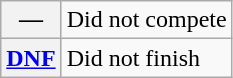<table class="wikitable">
<tr>
<th scope="row">—</th>
<td>Did not compete</td>
</tr>
<tr>
<th scope="row"><a href='#'>DNF</a></th>
<td>Did not finish</td>
</tr>
</table>
